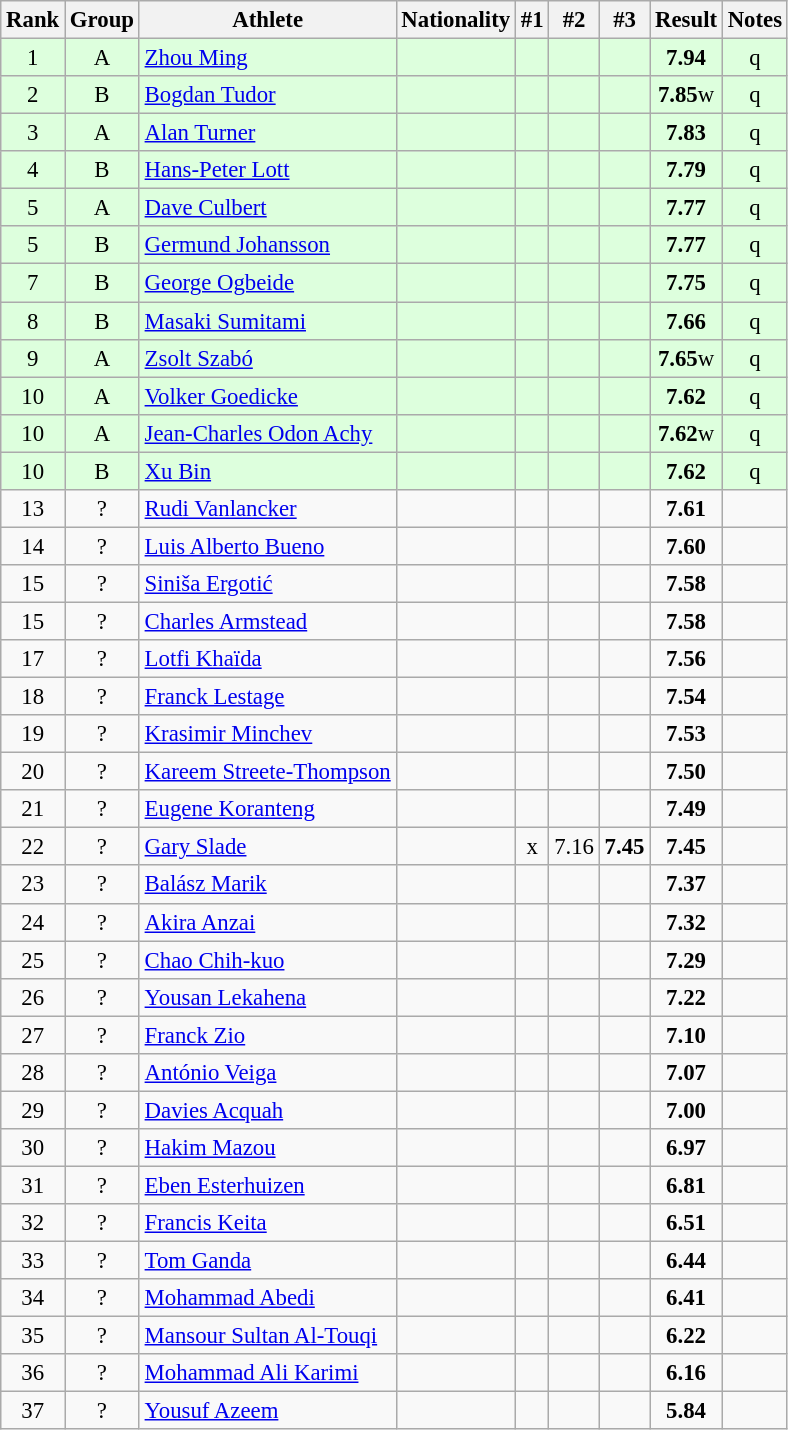<table class="wikitable sortable" style="text-align:center;font-size:95%">
<tr>
<th>Rank</th>
<th>Group</th>
<th>Athlete</th>
<th>Nationality</th>
<th>#1</th>
<th>#2</th>
<th>#3</th>
<th>Result</th>
<th>Notes</th>
</tr>
<tr bgcolor=ddffdd>
<td>1</td>
<td>A</td>
<td align="left"><a href='#'>Zhou Ming</a></td>
<td align=left></td>
<td></td>
<td></td>
<td></td>
<td><strong>7.94</strong></td>
<td>q</td>
</tr>
<tr bgcolor=ddffdd>
<td>2</td>
<td>B</td>
<td align="left"><a href='#'>Bogdan Tudor</a></td>
<td align=left></td>
<td></td>
<td></td>
<td></td>
<td><strong>7.85</strong>w</td>
<td>q</td>
</tr>
<tr bgcolor=ddffdd>
<td>3</td>
<td>A</td>
<td align="left"><a href='#'>Alan Turner</a></td>
<td align=left></td>
<td></td>
<td></td>
<td></td>
<td><strong>7.83</strong></td>
<td>q</td>
</tr>
<tr bgcolor=ddffdd>
<td>4</td>
<td>B</td>
<td align="left"><a href='#'>Hans-Peter Lott</a></td>
<td align=left></td>
<td></td>
<td></td>
<td></td>
<td><strong>7.79</strong></td>
<td>q</td>
</tr>
<tr bgcolor=ddffdd>
<td>5</td>
<td>A</td>
<td align="left"><a href='#'>Dave Culbert</a></td>
<td align=left></td>
<td></td>
<td></td>
<td></td>
<td><strong>7.77</strong></td>
<td>q</td>
</tr>
<tr bgcolor=ddffdd>
<td>5</td>
<td>B</td>
<td align="left"><a href='#'>Germund Johansson</a></td>
<td align=left></td>
<td></td>
<td></td>
<td></td>
<td><strong>7.77</strong></td>
<td>q</td>
</tr>
<tr bgcolor=ddffdd>
<td>7</td>
<td>B</td>
<td align="left"><a href='#'>George Ogbeide</a></td>
<td align=left></td>
<td></td>
<td></td>
<td></td>
<td><strong>7.75</strong></td>
<td>q</td>
</tr>
<tr bgcolor=ddffdd>
<td>8</td>
<td>B</td>
<td align="left"><a href='#'>Masaki Sumitami</a></td>
<td align=left></td>
<td></td>
<td></td>
<td></td>
<td><strong>7.66</strong></td>
<td>q</td>
</tr>
<tr bgcolor=ddffdd>
<td>9</td>
<td>A</td>
<td align="left"><a href='#'>Zsolt Szabó</a></td>
<td align=left></td>
<td></td>
<td></td>
<td></td>
<td><strong>7.65</strong>w</td>
<td>q</td>
</tr>
<tr bgcolor=ddffdd>
<td>10</td>
<td>A</td>
<td align="left"><a href='#'>Volker Goedicke</a></td>
<td align=left></td>
<td></td>
<td></td>
<td></td>
<td><strong>7.62</strong></td>
<td>q</td>
</tr>
<tr bgcolor=ddffdd>
<td>10</td>
<td>A</td>
<td align="left"><a href='#'>Jean-Charles Odon Achy</a></td>
<td align=left></td>
<td></td>
<td></td>
<td></td>
<td><strong>7.62</strong>w</td>
<td>q</td>
</tr>
<tr bgcolor=ddffdd>
<td>10</td>
<td>B</td>
<td align="left"><a href='#'>Xu Bin</a></td>
<td align=left></td>
<td></td>
<td></td>
<td></td>
<td><strong>7.62</strong></td>
<td>q</td>
</tr>
<tr>
<td>13</td>
<td>?</td>
<td align=left><a href='#'>Rudi Vanlancker</a></td>
<td align=left></td>
<td></td>
<td></td>
<td></td>
<td><strong>7.61</strong></td>
<td></td>
</tr>
<tr>
<td>14</td>
<td>?</td>
<td align=left><a href='#'>Luis Alberto Bueno</a></td>
<td align=left></td>
<td></td>
<td></td>
<td></td>
<td><strong>7.60</strong></td>
<td></td>
</tr>
<tr>
<td>15</td>
<td>?</td>
<td align=left><a href='#'>Siniša Ergotić</a></td>
<td align=left></td>
<td></td>
<td></td>
<td></td>
<td><strong>7.58</strong></td>
<td></td>
</tr>
<tr>
<td>15</td>
<td>?</td>
<td align=left><a href='#'>Charles Armstead</a></td>
<td align=left></td>
<td></td>
<td></td>
<td></td>
<td><strong>7.58</strong></td>
<td></td>
</tr>
<tr>
<td>17</td>
<td>?</td>
<td align=left><a href='#'>Lotfi Khaïda</a></td>
<td align=left></td>
<td></td>
<td></td>
<td></td>
<td><strong>7.56</strong></td>
<td></td>
</tr>
<tr>
<td>18</td>
<td>?</td>
<td align=left><a href='#'>Franck Lestage</a></td>
<td align=left></td>
<td></td>
<td></td>
<td></td>
<td><strong>7.54</strong></td>
<td></td>
</tr>
<tr>
<td>19</td>
<td>?</td>
<td align=left><a href='#'>Krasimir Minchev</a></td>
<td align=left></td>
<td></td>
<td></td>
<td></td>
<td><strong>7.53</strong></td>
<td></td>
</tr>
<tr>
<td>20</td>
<td>?</td>
<td align=left><a href='#'>Kareem Streete-Thompson</a></td>
<td align=left></td>
<td></td>
<td></td>
<td></td>
<td><strong>7.50</strong></td>
<td></td>
</tr>
<tr>
<td>21</td>
<td>?</td>
<td align=left><a href='#'>Eugene Koranteng</a></td>
<td align=left></td>
<td></td>
<td></td>
<td></td>
<td><strong>7.49</strong></td>
<td></td>
</tr>
<tr>
<td>22</td>
<td>?</td>
<td align=left><a href='#'>Gary Slade</a></td>
<td align=left></td>
<td>x</td>
<td>7.16</td>
<td><strong>7.45</strong></td>
<td><strong>7.45</strong></td>
<td></td>
</tr>
<tr>
<td>23</td>
<td>?</td>
<td align=left><a href='#'>Balász Marik</a></td>
<td align=left></td>
<td></td>
<td></td>
<td></td>
<td><strong>7.37</strong></td>
<td></td>
</tr>
<tr>
<td>24</td>
<td>?</td>
<td align=left><a href='#'>Akira Anzai</a></td>
<td align=left></td>
<td></td>
<td></td>
<td></td>
<td><strong>7.32</strong></td>
<td></td>
</tr>
<tr>
<td>25</td>
<td>?</td>
<td align=left><a href='#'>Chao Chih-kuo</a></td>
<td align=left></td>
<td></td>
<td></td>
<td></td>
<td><strong>7.29</strong></td>
<td></td>
</tr>
<tr>
<td>26</td>
<td>?</td>
<td align=left><a href='#'>Yousan Lekahena</a></td>
<td align=left></td>
<td></td>
<td></td>
<td></td>
<td><strong>7.22</strong></td>
<td></td>
</tr>
<tr>
<td>27</td>
<td>?</td>
<td align=left><a href='#'>Franck Zio</a></td>
<td align=left></td>
<td></td>
<td></td>
<td></td>
<td><strong>7.10</strong></td>
<td></td>
</tr>
<tr>
<td>28</td>
<td>?</td>
<td align=left><a href='#'>António Veiga</a></td>
<td align=left></td>
<td></td>
<td></td>
<td></td>
<td><strong>7.07</strong></td>
<td></td>
</tr>
<tr>
<td>29</td>
<td>?</td>
<td align=left><a href='#'>Davies Acquah</a></td>
<td align=left></td>
<td></td>
<td></td>
<td></td>
<td><strong>7.00</strong></td>
<td></td>
</tr>
<tr>
<td>30</td>
<td>?</td>
<td align=left><a href='#'>Hakim Mazou</a></td>
<td align=left></td>
<td></td>
<td></td>
<td></td>
<td><strong>6.97</strong></td>
<td></td>
</tr>
<tr>
<td>31</td>
<td>?</td>
<td align=left><a href='#'>Eben Esterhuizen</a></td>
<td align=left></td>
<td></td>
<td></td>
<td></td>
<td><strong>6.81</strong></td>
<td></td>
</tr>
<tr>
<td>32</td>
<td>?</td>
<td align=left><a href='#'>Francis Keita</a></td>
<td align=left></td>
<td></td>
<td></td>
<td></td>
<td><strong>6.51</strong></td>
<td></td>
</tr>
<tr>
<td>33</td>
<td>?</td>
<td align=left><a href='#'>Tom Ganda</a></td>
<td align=left></td>
<td></td>
<td></td>
<td></td>
<td><strong>6.44</strong></td>
<td></td>
</tr>
<tr>
<td>34</td>
<td>?</td>
<td align=left><a href='#'>Mohammad Abedi</a></td>
<td align=left></td>
<td></td>
<td></td>
<td></td>
<td><strong>6.41</strong></td>
<td></td>
</tr>
<tr>
<td>35</td>
<td>?</td>
<td align=left><a href='#'>Mansour Sultan Al-Touqi</a></td>
<td align=left></td>
<td></td>
<td></td>
<td></td>
<td><strong>6.22</strong></td>
<td></td>
</tr>
<tr>
<td>36</td>
<td>?</td>
<td align=left><a href='#'>Mohammad Ali Karimi</a></td>
<td align=left></td>
<td></td>
<td></td>
<td></td>
<td><strong>6.16</strong></td>
<td></td>
</tr>
<tr>
<td>37</td>
<td>?</td>
<td align=left><a href='#'>Yousuf Azeem</a></td>
<td align=left></td>
<td></td>
<td></td>
<td></td>
<td><strong>5.84</strong></td>
<td></td>
</tr>
</table>
